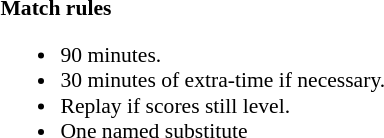<table style="width:100%; font-size:90%;">
<tr>
<td><strong>Match rules</strong><br><ul><li>90 minutes.</li><li>30 minutes of extra-time if necessary.</li><li>Replay if scores still level.</li><li>One named substitute</li></ul></td>
</tr>
</table>
